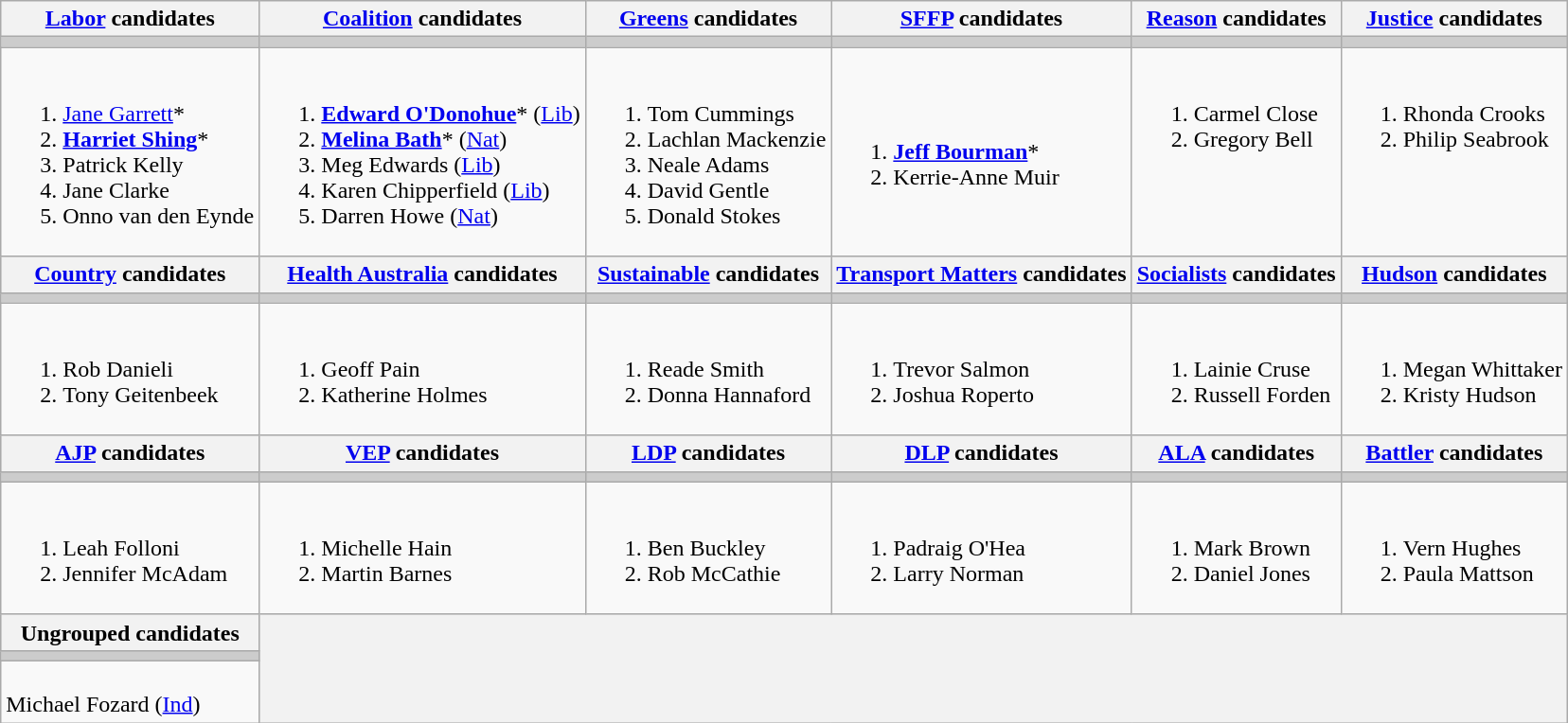<table class="wikitable">
<tr>
<th><a href='#'>Labor</a> candidates</th>
<th><a href='#'>Coalition</a> candidates</th>
<th><a href='#'>Greens</a> candidates</th>
<th><a href='#'>SFFP</a> candidates</th>
<th><a href='#'>Reason</a> candidates</th>
<th><a href='#'>Justice</a> candidates</th>
</tr>
<tr bgcolor="#cccccc">
<td></td>
<td></td>
<td></td>
<td></td>
<td></td>
<td></td>
</tr>
<tr>
<td><br><ol><li><a href='#'>Jane Garrett</a>*</li><li><strong><a href='#'>Harriet Shing</a></strong>*</li><li>Patrick Kelly</li><li>Jane Clarke</li><li>Onno van den Eynde</li></ol></td>
<td><br><ol><li><strong><a href='#'>Edward O'Donohue</a></strong>* (<a href='#'>Lib</a>)</li><li><strong><a href='#'>Melina Bath</a></strong>* (<a href='#'>Nat</a>)</li><li>Meg Edwards (<a href='#'>Lib</a>)</li><li>Karen Chipperfield (<a href='#'>Lib</a>)</li><li>Darren Howe (<a href='#'>Nat</a>)</li></ol></td>
<td valign=top><br><ol><li>Tom Cummings</li><li>Lachlan Mackenzie</li><li>Neale Adams</li><li>David Gentle</li><li>Donald Stokes</li></ol></td>
<td><br><ol><li><strong><a href='#'>Jeff Bourman</a></strong>*</li><li>Kerrie-Anne Muir</li></ol></td>
<td valign=top><br><ol><li>Carmel Close</li><li>Gregory Bell</li></ol></td>
<td valign=top><br><ol><li>Rhonda Crooks</li><li>Philip Seabrook</li></ol></td>
</tr>
<tr bgcolor="#cccccc">
<th><a href='#'>Country</a> candidates</th>
<th><a href='#'>Health Australia</a> candidates</th>
<th><a href='#'>Sustainable</a> candidates</th>
<th><a href='#'>Transport Matters</a> candidates</th>
<th><a href='#'>Socialists</a> candidates</th>
<th><a href='#'>Hudson</a> candidates</th>
</tr>
<tr bgcolor="#cccccc">
<td></td>
<td></td>
<td></td>
<td></td>
<td></td>
<td></td>
</tr>
<tr>
<td valign=top><br><ol><li>Rob Danieli</li><li>Tony Geitenbeek</li></ol></td>
<td valign=top><br><ol><li>Geoff Pain</li><li>Katherine Holmes</li></ol></td>
<td valign=top><br><ol><li>Reade Smith</li><li>Donna Hannaford</li></ol></td>
<td valign=top><br><ol><li>Trevor Salmon</li><li>Joshua Roperto</li></ol></td>
<td valign=top><br><ol><li>Lainie Cruse</li><li>Russell Forden</li></ol></td>
<td valign=top><br><ol><li>Megan Whittaker</li><li>Kristy Hudson</li></ol></td>
</tr>
<tr bgcolor="#cccccc">
<th><a href='#'>AJP</a> candidates</th>
<th><a href='#'>VEP</a> candidates</th>
<th><a href='#'>LDP</a> candidates</th>
<th><a href='#'>DLP</a> candidates</th>
<th><a href='#'>ALA</a> candidates</th>
<th><a href='#'>Battler</a> candidates</th>
</tr>
<tr bgcolor="#cccccc">
<td></td>
<td></td>
<td></td>
<td></td>
<td></td>
<td></td>
</tr>
<tr>
<td valign=top><br><ol><li>Leah Folloni</li><li>Jennifer McAdam</li></ol></td>
<td valign=top><br><ol><li>Michelle Hain</li><li>Martin Barnes</li></ol></td>
<td valign=top><br><ol><li>Ben Buckley</li><li>Rob McCathie</li></ol></td>
<td valign=top><br><ol><li>Padraig O'Hea</li><li>Larry Norman</li></ol></td>
<td valign=top><br><ol><li>Mark Brown</li><li>Daniel Jones</li></ol></td>
<td valign=top><br><ol><li>Vern Hughes</li><li>Paula Mattson</li></ol></td>
</tr>
<tr bgcolor="#cccccc">
<th>Ungrouped candidates</th>
<th rowspan=3 colspan=5 ></th>
</tr>
<tr bgcolor="#cccccc">
<td></td>
</tr>
<tr>
<td valign=top><br>Michael Fozard (<a href='#'>Ind</a>)</td>
</tr>
</table>
